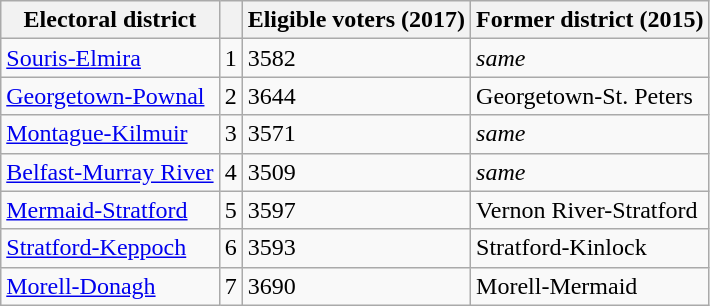<table class="wikitable sortable">
<tr>
<th>Electoral district</th>
<th></th>
<th>Eligible voters (2017)</th>
<th>Former district (2015)</th>
</tr>
<tr>
<td><a href='#'>Souris-Elmira</a></td>
<td>1</td>
<td>3582</td>
<td><em>same</em></td>
</tr>
<tr>
<td><a href='#'>Georgetown-Pownal</a></td>
<td>2</td>
<td>3644</td>
<td>Georgetown-St. Peters</td>
</tr>
<tr>
<td><a href='#'>Montague-Kilmuir</a></td>
<td>3</td>
<td>3571</td>
<td><em>same</em></td>
</tr>
<tr>
<td><a href='#'>Belfast-Murray River</a></td>
<td>4</td>
<td>3509</td>
<td><em>same</em></td>
</tr>
<tr>
<td><a href='#'>Mermaid-Stratford</a></td>
<td>5</td>
<td>3597</td>
<td>Vernon River-Stratford</td>
</tr>
<tr>
<td><a href='#'>Stratford-Keppoch</a></td>
<td>6</td>
<td>3593</td>
<td>Stratford-Kinlock</td>
</tr>
<tr>
<td><a href='#'>Morell-Donagh</a></td>
<td>7</td>
<td>3690</td>
<td>Morell-Mermaid</td>
</tr>
</table>
